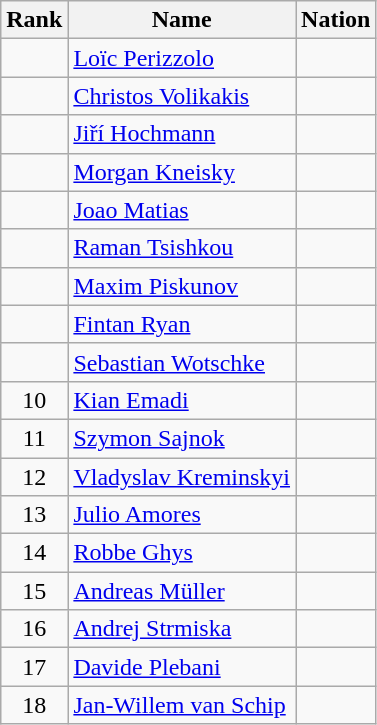<table class="wikitable sortable" style="text-align:center">
<tr>
<th>Rank</th>
<th>Name</th>
<th>Nation</th>
</tr>
<tr>
<td></td>
<td align=left><a href='#'>Loïc Perizzolo</a></td>
<td align=left></td>
</tr>
<tr>
<td></td>
<td align=left><a href='#'>Christos Volikakis</a></td>
<td align=left></td>
</tr>
<tr>
<td></td>
<td align=left><a href='#'>Jiří Hochmann</a></td>
<td align=left></td>
</tr>
<tr>
<td></td>
<td align=left><a href='#'>Morgan Kneisky</a></td>
<td align=left></td>
</tr>
<tr>
<td></td>
<td align=left><a href='#'>Joao Matias</a></td>
<td align=left></td>
</tr>
<tr>
<td></td>
<td align=left><a href='#'>Raman Tsishkou</a></td>
<td align=left></td>
</tr>
<tr>
<td></td>
<td align=left><a href='#'>Maxim Piskunov</a></td>
<td align=left></td>
</tr>
<tr>
<td></td>
<td align=left><a href='#'>Fintan Ryan</a></td>
<td align=left></td>
</tr>
<tr>
<td></td>
<td align=left><a href='#'>Sebastian Wotschke</a></td>
<td align=left></td>
</tr>
<tr>
<td>10</td>
<td align=left><a href='#'>Kian Emadi</a></td>
<td align=left></td>
</tr>
<tr>
<td>11</td>
<td align=left><a href='#'>Szymon Sajnok</a></td>
<td align=left></td>
</tr>
<tr>
<td>12</td>
<td align=left><a href='#'>Vladyslav Kreminskyi</a></td>
<td align=left></td>
</tr>
<tr>
<td>13</td>
<td align=left><a href='#'>Julio Amores</a></td>
<td align=left></td>
</tr>
<tr>
<td>14</td>
<td align=left><a href='#'>Robbe Ghys</a></td>
<td align=left></td>
</tr>
<tr>
<td>15</td>
<td align=left><a href='#'>Andreas Müller</a></td>
<td align=left></td>
</tr>
<tr>
<td>16</td>
<td align=left><a href='#'>Andrej Strmiska</a></td>
<td align=left></td>
</tr>
<tr>
<td>17</td>
<td align=left><a href='#'>Davide Plebani</a></td>
<td align=left></td>
</tr>
<tr>
<td>18</td>
<td align=left><a href='#'>Jan-Willem van Schip</a></td>
<td align=left></td>
</tr>
</table>
